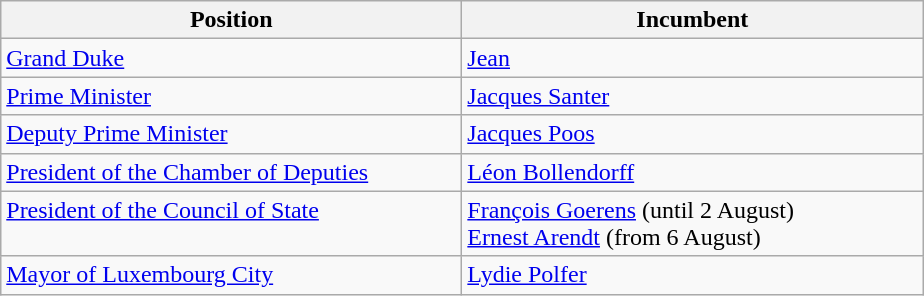<table class="wikitable">
<tr>
<th width="300">Position</th>
<th width="300">Incumbent</th>
</tr>
<tr>
<td><a href='#'>Grand Duke</a></td>
<td><a href='#'>Jean</a></td>
</tr>
<tr>
<td><a href='#'>Prime Minister</a></td>
<td><a href='#'>Jacques Santer</a></td>
</tr>
<tr>
<td><a href='#'>Deputy Prime Minister</a></td>
<td><a href='#'>Jacques Poos</a></td>
</tr>
<tr>
<td><a href='#'>President of the Chamber of Deputies</a></td>
<td><a href='#'>Léon Bollendorff</a></td>
</tr>
<tr>
<td><a href='#'>President of the Council of State</a> <br> <br></td>
<td><a href='#'>François Goerens</a> (until 2 August) <br> <a href='#'>Ernest Arendt</a> (from 6 August)</td>
</tr>
<tr>
<td><a href='#'>Mayor of Luxembourg City</a></td>
<td><a href='#'>Lydie Polfer</a></td>
</tr>
</table>
